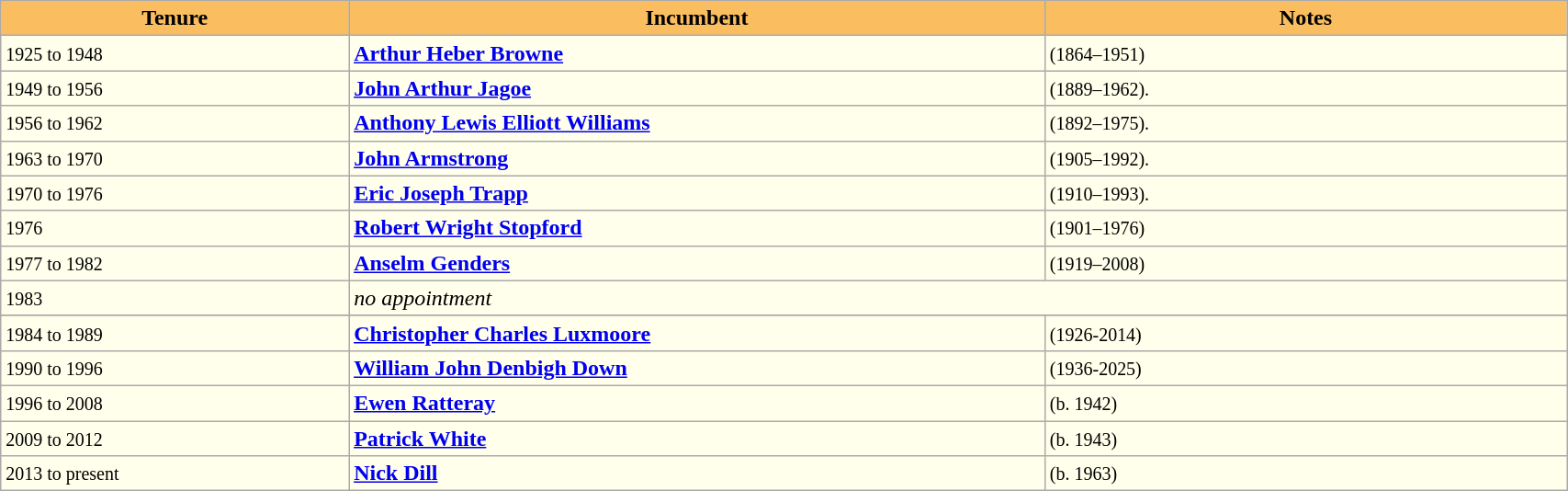<table class="wikitable" style="width:90%">
<tr align=left>
<th style="background-color:#FABE60" width="20%">Tenure</th>
<th style="background-color:#FABE60" width="40%">Incumbent</th>
<th style="background-color:#FABE60" width="30%">Notes</th>
</tr>
<tr valign=top bgcolor="#ffffec">
<td><small>1925 to 1948  </small></td>
<td><strong><a href='#'>Arthur Heber Browne</a></strong></td>
<td><small>(1864–1951)</small></td>
</tr>
<tr valign=top bgcolor="#ffffec">
<td><small>1949 to 1956 </small></td>
<td><strong><a href='#'>John Arthur Jagoe</a></strong></td>
<td><small>(1889–1962). </small></td>
</tr>
<tr valign=top bgcolor="#ffffec">
<td><small>1956 to 1962 </small></td>
<td><strong><a href='#'>Anthony Lewis Elliott Williams</a></strong></td>
<td><small>(1892–1975). </small></td>
</tr>
<tr valign=top bgcolor="#ffffec">
<td><small>1963 to 1970 </small></td>
<td><strong><a href='#'>John Armstrong</a></strong></td>
<td><small>(1905–1992). </small></td>
</tr>
<tr valign=top bgcolor="#ffffec">
<td><small>1970 to 1976 </small></td>
<td><strong><a href='#'>Eric Joseph Trapp</a></strong></td>
<td><small>(1910–1993). </small></td>
</tr>
<tr valign=top bgcolor="#ffffec">
<td><small>1976 </small></td>
<td><strong><a href='#'>Robert Wright Stopford</a></strong></td>
<td><small>(1901–1976)</small></td>
</tr>
<tr valign=top bgcolor="#ffffec">
<td><small>1977 to 1982</small></td>
<td><strong><a href='#'>Anselm Genders</a></strong></td>
<td><small>(1919–2008)</small></td>
</tr>
<tr valign=top bgcolor="#ffffec">
<td><small>1983</small></td>
<td colspan="2"><em>no appointment</em></td>
</tr>
<tr valign=top bgcolor="#ffffec">
</tr>
<tr valign=top bgcolor="#ffffec">
<td><small>1984 to 1989  </small></td>
<td><strong><a href='#'>Christopher Charles Luxmoore</a></strong></td>
<td><small>(1926-2014)</small></td>
</tr>
<tr valign=top bgcolor="#ffffec">
<td><small>1990 to 1996  </small></td>
<td><strong><a href='#'>William John Denbigh Down</a></strong></td>
<td><small>(1936-2025)</small></td>
</tr>
<tr valign=top bgcolor="#ffffec">
<td><small>1996 to 2008 </small></td>
<td><strong><a href='#'>Ewen Ratteray</a></strong> </td>
<td><small>(b. 1942)</small></td>
</tr>
<tr valign=top bgcolor="#ffffec">
<td><small>2009 to 2012 </small></td>
<td><strong><a href='#'>Patrick White</a></strong></td>
<td><small>(b. 1943)</small></td>
</tr>
<tr valign=top bgcolor="#ffffec">
<td><small>2013 to present </small></td>
<td><strong><a href='#'>Nick Dill</a></strong></td>
<td><small>(b. 1963)</small></td>
</tr>
</table>
